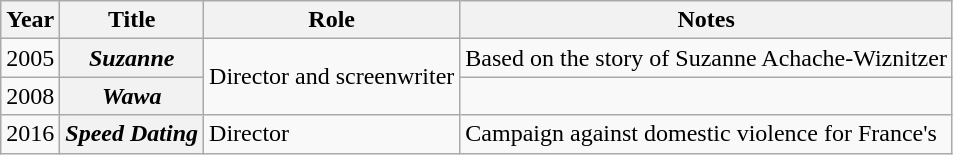<table class="wikitable plainrowheaders sortable">
<tr>
<th>Year</th>
<th>Title</th>
<th>Role</th>
<th>Notes</th>
</tr>
<tr>
<td>2005</td>
<th scope="row"><em>Suzanne</em></th>
<td rowspan=2>Director and screenwriter</td>
<td>Based on the story of Suzanne Achache-Wiznitzer</td>
</tr>
<tr>
<td>2008</td>
<th scope="row"><em>Wawa</em></th>
<td></td>
</tr>
<tr>
<td>2016</td>
<th scope="row"><em>Speed Dating</em></th>
<td>Director</td>
<td>Campaign against domestic violence for France's </td>
</tr>
</table>
